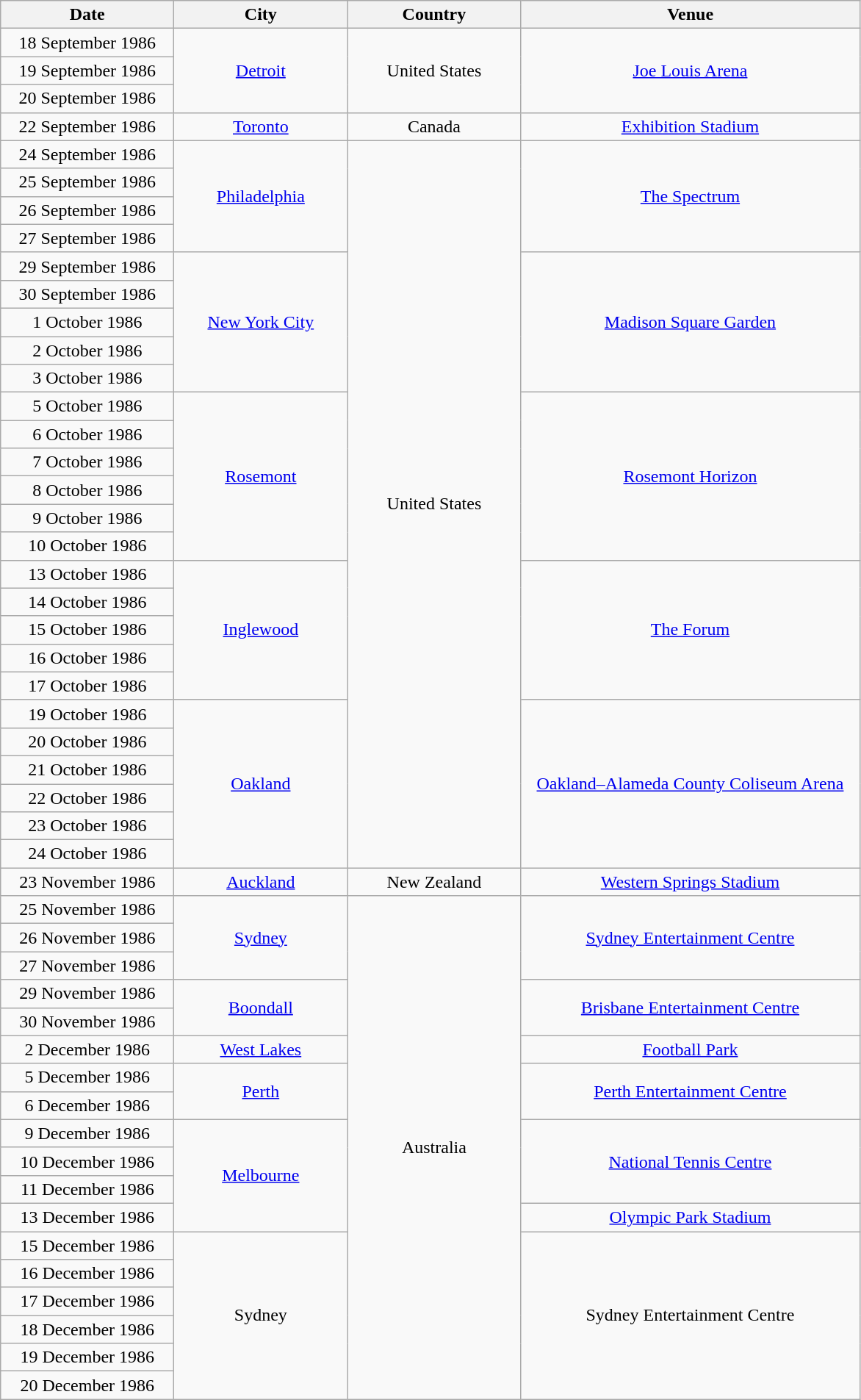<table class="wikitable" style="text-align:center;">
<tr>
<th width="150">Date</th>
<th width="150">City</th>
<th width="150">Country</th>
<th width="300">Venue</th>
</tr>
<tr>
<td>18 September 1986</td>
<td rowspan="3"><a href='#'>Detroit</a></td>
<td rowspan="3">United States</td>
<td rowspan="3"><a href='#'>Joe Louis Arena</a></td>
</tr>
<tr>
<td>19 September 1986</td>
</tr>
<tr>
<td>20 September 1986</td>
</tr>
<tr>
<td>22 September 1986</td>
<td><a href='#'>Toronto</a></td>
<td>Canada</td>
<td><a href='#'>Exhibition Stadium</a></td>
</tr>
<tr>
<td>24 September 1986</td>
<td rowspan="4"><a href='#'>Philadelphia</a></td>
<td rowspan="26">United States</td>
<td rowspan="4"><a href='#'>The Spectrum</a></td>
</tr>
<tr>
<td>25 September 1986</td>
</tr>
<tr>
<td>26 September 1986</td>
</tr>
<tr>
<td>27 September 1986</td>
</tr>
<tr>
<td>29 September 1986</td>
<td rowspan="5"><a href='#'>New York City</a></td>
<td rowspan="5"><a href='#'>Madison Square Garden</a></td>
</tr>
<tr>
<td>30 September 1986</td>
</tr>
<tr>
<td>1 October 1986</td>
</tr>
<tr>
<td>2 October 1986</td>
</tr>
<tr>
<td>3 October 1986</td>
</tr>
<tr>
<td>5 October 1986</td>
<td rowspan="6"><a href='#'>Rosemont</a></td>
<td rowspan="6"><a href='#'>Rosemont Horizon</a></td>
</tr>
<tr>
<td>6 October 1986</td>
</tr>
<tr>
<td>7 October 1986</td>
</tr>
<tr>
<td>8 October 1986</td>
</tr>
<tr>
<td>9 October 1986</td>
</tr>
<tr>
<td>10 October 1986</td>
</tr>
<tr>
<td>13 October 1986</td>
<td rowspan="5"><a href='#'>Inglewood</a></td>
<td rowspan="5"><a href='#'>The Forum</a></td>
</tr>
<tr>
<td>14 October 1986</td>
</tr>
<tr>
<td>15 October 1986</td>
</tr>
<tr>
<td>16 October 1986</td>
</tr>
<tr>
<td>17 October 1986</td>
</tr>
<tr>
<td>19 October 1986</td>
<td rowspan="6"><a href='#'>Oakland</a></td>
<td rowspan="6"><a href='#'>Oakland–Alameda County Coliseum Arena</a></td>
</tr>
<tr>
<td>20 October 1986</td>
</tr>
<tr>
<td>21 October 1986</td>
</tr>
<tr>
<td>22 October 1986</td>
</tr>
<tr>
<td>23 October 1986</td>
</tr>
<tr>
<td>24 October 1986</td>
</tr>
<tr>
<td>23 November 1986</td>
<td><a href='#'>Auckland</a></td>
<td>New Zealand</td>
<td><a href='#'>Western Springs Stadium</a></td>
</tr>
<tr>
<td>25 November 1986</td>
<td rowspan="3"><a href='#'>Sydney</a></td>
<td rowspan="18">Australia</td>
<td rowspan="3"><a href='#'>Sydney Entertainment Centre</a></td>
</tr>
<tr>
<td>26 November 1986</td>
</tr>
<tr>
<td>27 November 1986</td>
</tr>
<tr>
<td>29 November 1986</td>
<td rowspan="2"><a href='#'>Boondall</a></td>
<td rowspan="2"><a href='#'>Brisbane Entertainment Centre</a></td>
</tr>
<tr>
<td>30 November 1986</td>
</tr>
<tr>
<td>2 December 1986</td>
<td><a href='#'>West Lakes</a></td>
<td><a href='#'>Football Park</a></td>
</tr>
<tr>
<td>5 December 1986</td>
<td rowspan="2"><a href='#'>Perth</a></td>
<td rowspan="2"><a href='#'>Perth Entertainment Centre</a></td>
</tr>
<tr>
<td>6 December 1986</td>
</tr>
<tr>
<td>9 December 1986</td>
<td rowspan="4"><a href='#'>Melbourne</a></td>
<td rowspan="3"><a href='#'>National Tennis Centre</a></td>
</tr>
<tr>
<td>10 December 1986</td>
</tr>
<tr>
<td>11 December 1986</td>
</tr>
<tr>
<td>13 December 1986</td>
<td><a href='#'>Olympic Park Stadium</a></td>
</tr>
<tr>
<td>15 December 1986</td>
<td rowspan="6">Sydney</td>
<td rowspan="6">Sydney Entertainment Centre</td>
</tr>
<tr>
<td>16 December 1986</td>
</tr>
<tr>
<td>17 December 1986</td>
</tr>
<tr>
<td>18 December 1986</td>
</tr>
<tr>
<td>19 December 1986</td>
</tr>
<tr>
<td>20 December 1986</td>
</tr>
</table>
